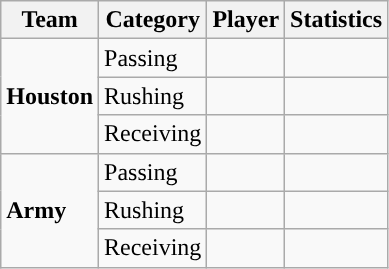<table class="wikitable" style="float: left;">
<tr>
<th>Team</th>
<th>Category</th>
<th>Player</th>
<th>Statistics</th>
</tr>
<tr>
<td rowspan=3><strong>Houston</strong></td>
<td>Passing</td>
<td></td>
<td></td>
</tr>
<tr>
<td>Rushing</td>
<td></td>
<td></td>
</tr>
<tr>
<td>Receiving</td>
<td></td>
<td></td>
</tr>
<tr>
<td rowspan=3><strong>Army</strong></td>
<td>Passing</td>
<td></td>
<td></td>
</tr>
<tr>
<td>Rushing</td>
<td></td>
<td></td>
</tr>
<tr>
<td>Receiving</td>
<td></td>
<td></td>
</tr>
</table>
